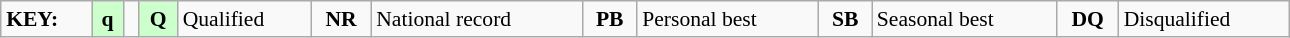<table class="wikitable" style="margin:0.5em auto; font-size:90%;position:relative;" width=68%>
<tr>
<td><strong>KEY:</strong></td>
<td bgcolor=ccffcc align=center><strong>q</strong></td>
<td></td>
<td bgcolor=ccffcc align=center><strong>Q</strong></td>
<td>Qualified</td>
<td align=center><strong>NR</strong></td>
<td>National record</td>
<td align=center><strong>PB</strong></td>
<td>Personal best</td>
<td align=center><strong>SB</strong></td>
<td>Seasonal best</td>
<td align=center><strong>DQ</strong></td>
<td>Disqualified</td>
</tr>
</table>
